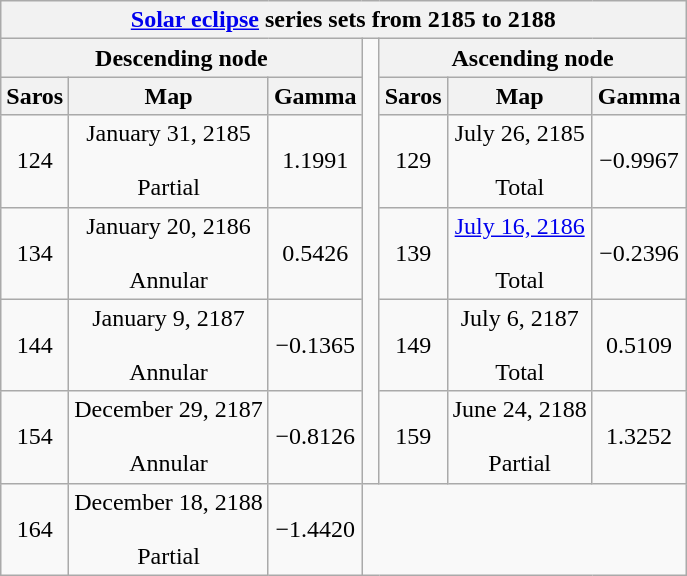<table class="wikitable mw-collapsible mw-collapsed">
<tr>
<th class="nowrap" colspan="7"><a href='#'>Solar eclipse</a> series sets from 2185 to 2188</th>
</tr>
<tr>
<th scope="col" colspan="3">Descending node</th>
<td rowspan="6"> </td>
<th scope="col" colspan="3">Ascending node</th>
</tr>
<tr style="text-align: center;">
<th scope="col">Saros</th>
<th scope="col">Map</th>
<th scope="col">Gamma</th>
<th scope="col">Saros</th>
<th scope="col">Map</th>
<th scope="col">Gamma</th>
</tr>
<tr style="text-align: center;">
<td>124</td>
<td>January 31, 2185<br><br>Partial</td>
<td>1.1991</td>
<td>129</td>
<td>July 26, 2185<br><br>Total</td>
<td>−0.9967</td>
</tr>
<tr style="text-align: center;">
<td>134</td>
<td>January 20, 2186<br><br>Annular</td>
<td>0.5426</td>
<td>139</td>
<td><a href='#'>July 16, 2186</a><br><br>Total</td>
<td>−0.2396</td>
</tr>
<tr style="text-align: center;">
<td>144</td>
<td>January 9, 2187<br><br>Annular</td>
<td>−0.1365</td>
<td>149</td>
<td>July 6, 2187<br><br>Total</td>
<td>0.5109</td>
</tr>
<tr style="text-align: center;">
<td>154</td>
<td>December 29, 2187<br><br>Annular</td>
<td>−0.8126</td>
<td>159</td>
<td>June 24, 2188<br><br>Partial</td>
<td>1.3252</td>
</tr>
<tr style="text-align: center;">
<td>164</td>
<td>December 18, 2188<br><br>Partial</td>
<td>−1.4420</td>
</tr>
</table>
